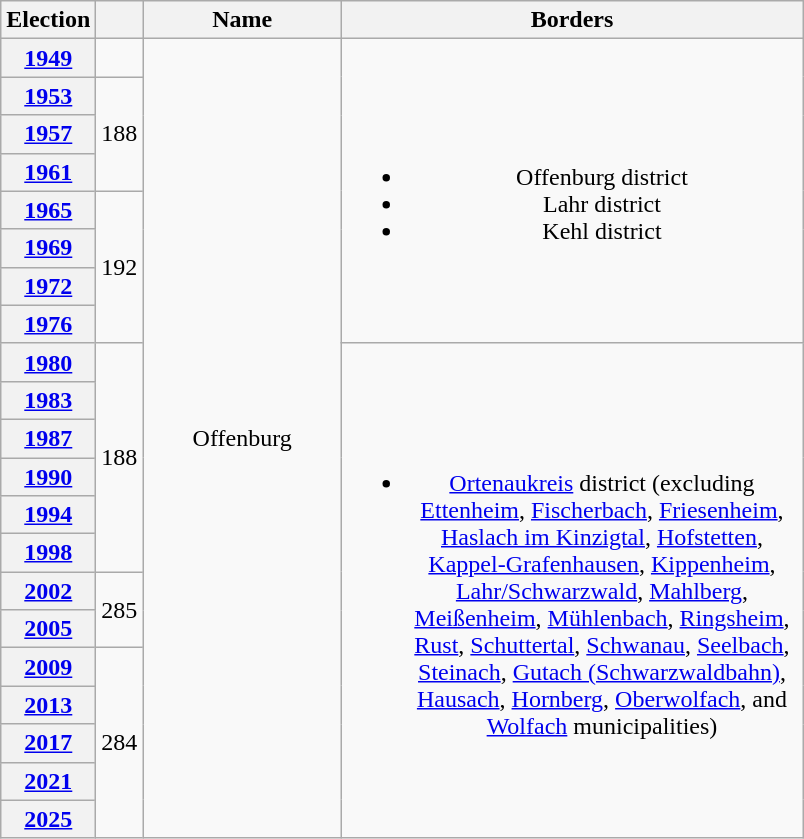<table class=wikitable style="text-align:center">
<tr>
<th>Election</th>
<th></th>
<th width=125px>Name</th>
<th width=300px>Borders</th>
</tr>
<tr>
<th><a href='#'>1949</a></th>
<td></td>
<td rowspan=21>Offenburg</td>
<td rowspan=8><br><ul><li>Offenburg district</li><li>Lahr district</li><li>Kehl district</li></ul></td>
</tr>
<tr>
<th><a href='#'>1953</a></th>
<td rowspan=3>188</td>
</tr>
<tr>
<th><a href='#'>1957</a></th>
</tr>
<tr>
<th><a href='#'>1961</a></th>
</tr>
<tr>
<th><a href='#'>1965</a></th>
<td rowspan=4>192</td>
</tr>
<tr>
<th><a href='#'>1969</a></th>
</tr>
<tr>
<th><a href='#'>1972</a></th>
</tr>
<tr>
<th><a href='#'>1976</a></th>
</tr>
<tr>
<th><a href='#'>1980</a></th>
<td rowspan=6>188</td>
<td rowspan=13><br><ul><li><a href='#'>Ortenaukreis</a> district (excluding <a href='#'>Ettenheim</a>, <a href='#'>Fischerbach</a>, <a href='#'>Friesenheim</a>, <a href='#'>Haslach im Kinzigtal</a>, <a href='#'>Hofstetten</a>, <a href='#'>Kappel-Grafenhausen</a>, <a href='#'>Kippenheim</a>, <a href='#'>Lahr/Schwarzwald</a>, <a href='#'>Mahlberg</a>, <a href='#'>Meißenheim</a>, <a href='#'>Mühlenbach</a>, <a href='#'>Ringsheim</a>, <a href='#'>Rust</a>, <a href='#'>Schuttertal</a>, <a href='#'>Schwanau</a>, <a href='#'>Seelbach</a>, <a href='#'>Steinach</a>, <a href='#'>Gutach (Schwarzwaldbahn)</a>, <a href='#'>Hausach</a>, <a href='#'>Hornberg</a>, <a href='#'>Oberwolfach</a>, and <a href='#'>Wolfach</a> municipalities)</li></ul></td>
</tr>
<tr>
<th><a href='#'>1983</a></th>
</tr>
<tr>
<th><a href='#'>1987</a></th>
</tr>
<tr>
<th><a href='#'>1990</a></th>
</tr>
<tr>
<th><a href='#'>1994</a></th>
</tr>
<tr>
<th><a href='#'>1998</a></th>
</tr>
<tr>
<th><a href='#'>2002</a></th>
<td rowspan=2>285</td>
</tr>
<tr>
<th><a href='#'>2005</a></th>
</tr>
<tr>
<th><a href='#'>2009</a></th>
<td rowspan=5>284</td>
</tr>
<tr>
<th><a href='#'>2013</a></th>
</tr>
<tr>
<th><a href='#'>2017</a></th>
</tr>
<tr>
<th><a href='#'>2021</a></th>
</tr>
<tr>
<th><a href='#'>2025</a></th>
</tr>
</table>
